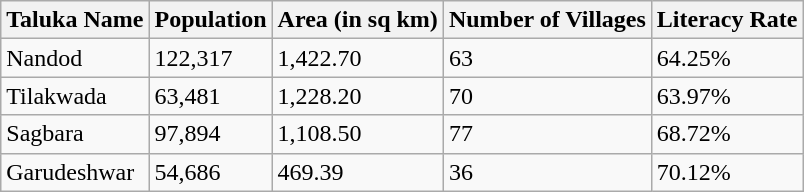<table class="wikitable">
<tr>
<th>Taluka Name</th>
<th>Population</th>
<th>Area (in sq km)</th>
<th>Number of Villages</th>
<th>Literacy Rate</th>
</tr>
<tr>
<td>Nandod</td>
<td>122,317</td>
<td>1,422.70</td>
<td>63</td>
<td>64.25%</td>
</tr>
<tr>
<td>Tilakwada</td>
<td>63,481</td>
<td>1,228.20</td>
<td>70</td>
<td>63.97%</td>
</tr>
<tr>
<td>Sagbara</td>
<td>97,894</td>
<td>1,108.50</td>
<td>77</td>
<td>68.72%</td>
</tr>
<tr>
<td>Garudeshwar</td>
<td>54,686</td>
<td>469.39</td>
<td>36</td>
<td>70.12%</td>
</tr>
</table>
